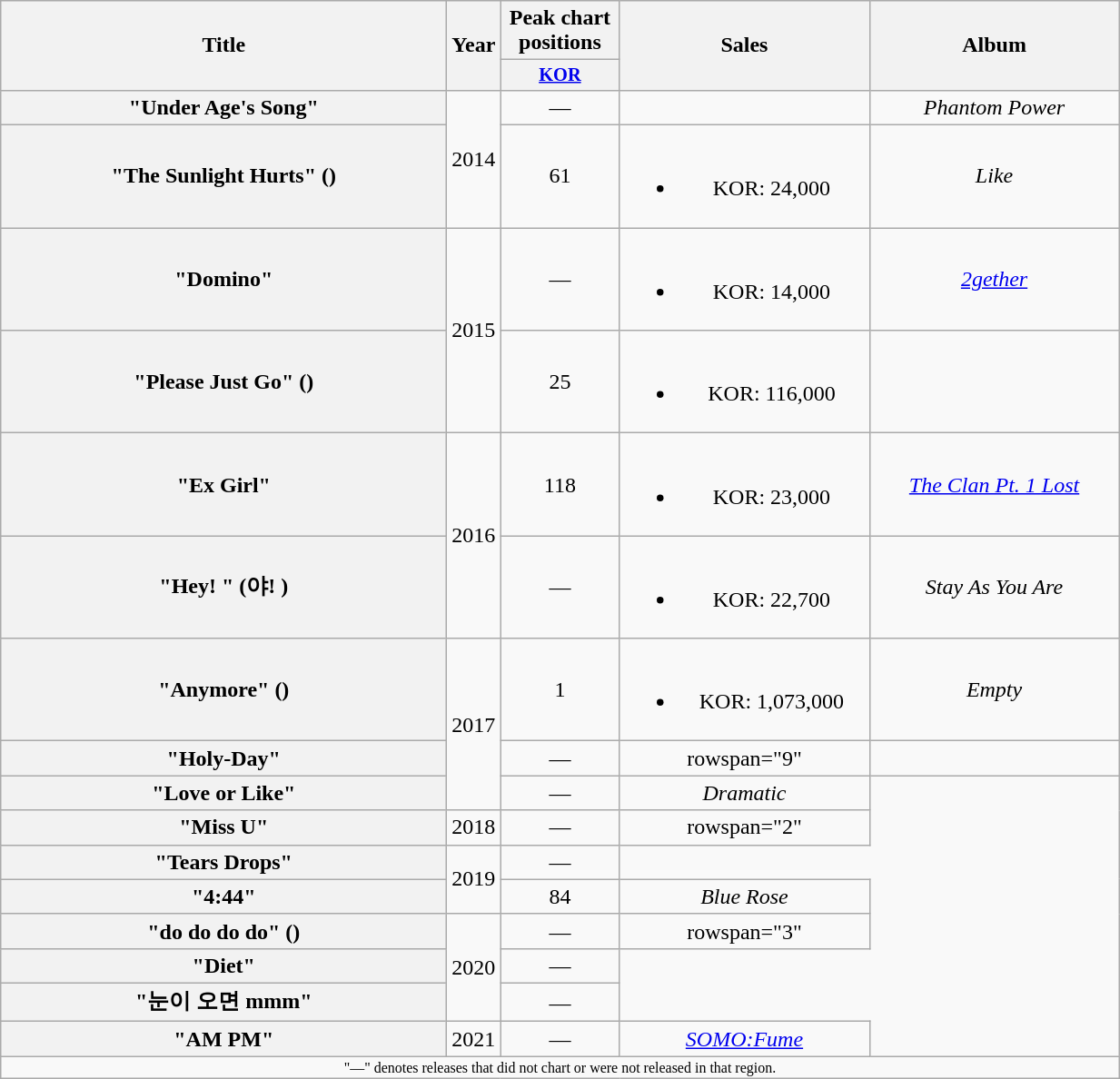<table class="wikitable plainrowheaders" style="text-align:center" border="1">
<tr>
<th rowspan="2" scope="col" style="width:20em">Title</th>
<th rowspan="2" scope="col">Year</th>
<th colspan="1" scope="col" style="width:5em">Peak chart positions</th>
<th rowspan="2" scope="col" style="width:11em">Sales</th>
<th rowspan="2" scope="col" style="width:11em">Album</th>
</tr>
<tr>
<th scope="col" style="width:3em;font-size:85%"><a href='#'>KOR</a><br></th>
</tr>
<tr>
<th scope="row">"Under Age's Song" <br></th>
<td rowspan="2">2014</td>
<td>—</td>
<td></td>
<td><em>Phantom Power</em></td>
</tr>
<tr>
<th scope="row">"The Sunlight Hurts" () <br></th>
<td>61</td>
<td><br><ul><li>KOR: 24,000</li></ul></td>
<td><em>Like</em></td>
</tr>
<tr>
<th scope="row">"Domino" <br></th>
<td rowspan="2">2015</td>
<td>—</td>
<td><br><ul><li>KOR: 14,000</li></ul></td>
<td><em><a href='#'>2gether</a></em></td>
</tr>
<tr>
<th scope="row">"Please Just Go" () <br></th>
<td>25</td>
<td><br><ul><li>KOR: 116,000</li></ul></td>
<td></td>
</tr>
<tr>
<th scope="row">"Ex Girl" <br></th>
<td rowspan="2">2016</td>
<td>118</td>
<td><br><ul><li>KOR: 23,000</li></ul></td>
<td><em><a href='#'>The Clan Pt. 1 Lost</a></em></td>
</tr>
<tr>
<th scope="row">"Hey! " (야! ) <br></th>
<td>—</td>
<td><br><ul><li>KOR: 22,700</li></ul></td>
<td><em>Stay As You Are</em></td>
</tr>
<tr>
<th scope="row">"Anymore" () <br></th>
<td rowspan="3">2017</td>
<td>1</td>
<td><br><ul><li>KOR: 1,073,000</li></ul></td>
<td><em>Empty</em></td>
</tr>
<tr>
<th scope="row">"Holy-Day" <br></th>
<td>—</td>
<td>rowspan="9" </td>
<td></td>
</tr>
<tr>
<th scope="row">"Love or Like" <br></th>
<td>—</td>
<td><em>Dramatic</em></td>
</tr>
<tr>
<th scope="row">"Miss U" <br></th>
<td>2018</td>
<td>—</td>
<td>rowspan="2" </td>
</tr>
<tr>
<th scope="row">"Tears Drops" <br></th>
<td rowspan="2">2019</td>
<td>—</td>
</tr>
<tr>
<th scope="row">"4:44" <br></th>
<td>84</td>
<td><em>Blue Rose</em></td>
</tr>
<tr>
<th scope="row">"do do do do" ()<br></th>
<td rowspan="3">2020</td>
<td>—</td>
<td>rowspan="3" </td>
</tr>
<tr>
<th scope="row">"Diet" <br></th>
<td>—</td>
</tr>
<tr>
<th scope="row">"눈이 오면 mmm" <br></th>
<td>—</td>
</tr>
<tr>
<th scope="row">"AM PM" <br></th>
<td>2021</td>
<td>—</td>
<td><em><a href='#'>SOMO:Fume</a></em></td>
</tr>
<tr>
<td colspan="5" style="font-size:8pt">"—" denotes releases that did not chart or were not released in that region.</td>
</tr>
</table>
